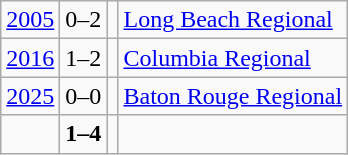<table class="wikitable">
<tr>
<td><a href='#'>2005</a></td>
<td>0–2</td>
<td></td>
<td><a href='#'>Long Beach Regional</a></td>
</tr>
<tr>
<td><a href='#'>2016</a></td>
<td>1–2</td>
<td></td>
<td><a href='#'>Columbia Regional</a></td>
</tr>
<tr>
<td><a href='#'>2025</a></td>
<td>0–0</td>
<td></td>
<td><a href='#'>Baton Rouge Regional</a></td>
</tr>
<tr>
<td></td>
<td><strong>1–4</strong></td>
<td><strong></strong></td>
<td></td>
</tr>
</table>
